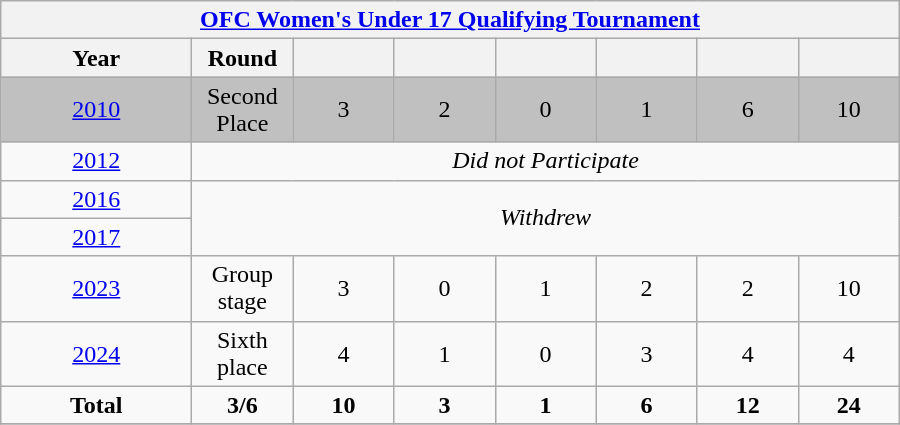<table class="wikitable" style="text-align: center;">
<tr>
<th colspan=10><a href='#'>OFC Women's Under 17 Qualifying Tournament</a></th>
</tr>
<tr>
<th width=120>Year</th>
<th width=60>Round</th>
<th width=60></th>
<th width=60></th>
<th width=60></th>
<th width=60></th>
<th width=60></th>
<th width=60></th>
</tr>
<tr bgcolor=Silver>
<td> <a href='#'>2010</a></td>
<td>Second Place</td>
<td>3</td>
<td>2</td>
<td>0</td>
<td>1</td>
<td>6</td>
<td>10</td>
</tr>
<tr>
<td> <a href='#'>2012</a></td>
<td colspan=8><em>Did not Participate</em></td>
</tr>
<tr>
<td> <a href='#'>2016</a></td>
<td colspan=8 rowspan=2><em>Withdrew</em></td>
</tr>
<tr>
<td> <a href='#'>2017</a></td>
</tr>
<tr>
<td> <a href='#'>2023</a></td>
<td>Group stage</td>
<td>3</td>
<td>0</td>
<td>1</td>
<td>2</td>
<td>2</td>
<td>10</td>
</tr>
<tr>
<td> <a href='#'>2024</a></td>
<td>Sixth place</td>
<td>4</td>
<td>1</td>
<td>0</td>
<td>3</td>
<td>4</td>
<td>4</td>
</tr>
<tr>
<td><strong>Total</strong></td>
<td><strong>3/6</strong></td>
<td><strong>10</strong></td>
<td><strong>3</strong></td>
<td><strong>1</strong></td>
<td><strong>6</strong></td>
<td><strong>12</strong></td>
<td><strong>24</strong></td>
</tr>
<tr>
</tr>
</table>
